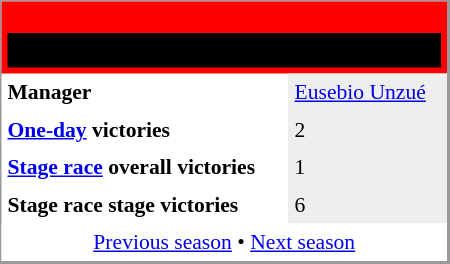<table align="right" cellpadding="4" cellspacing="0" style="margin-left:1em; width:300px; font-size:90%; border:1px solid #999; border-right-width:2px; border-bottom-width:2px; background-color:white;">
<tr>
<th colspan="2" style="background-color:red;"><br><table style="background:black;text-align:center;width:100%;">
<tr>
<td style="background:black;" align="center" width="100%"><span> 2010 Caisse d'Epargne season</span></td>
<td padding=15px></td>
</tr>
</table>
</th>
</tr>
<tr>
<td><strong>Manager </strong></td>
<td bgcolor=#EEEEEE><a href='#'>Eusebio Unzué</a></td>
</tr>
<tr>
<td><strong><a href='#'>One-day</a> victories</strong></td>
<td bgcolor=#EEEEEE>2</td>
</tr>
<tr>
<td><strong><a href='#'>Stage race</a> overall victories</strong></td>
<td bgcolor=#EEEEEE>1</td>
</tr>
<tr>
<td><strong>Stage race stage victories</strong></td>
<td bgcolor=#EEEEEE>6</td>
</tr>
<tr>
<td colspan="2" bgcolor="white" align="center"><a href='#'>Previous season</a> • <a href='#'>Next season</a></td>
</tr>
</table>
